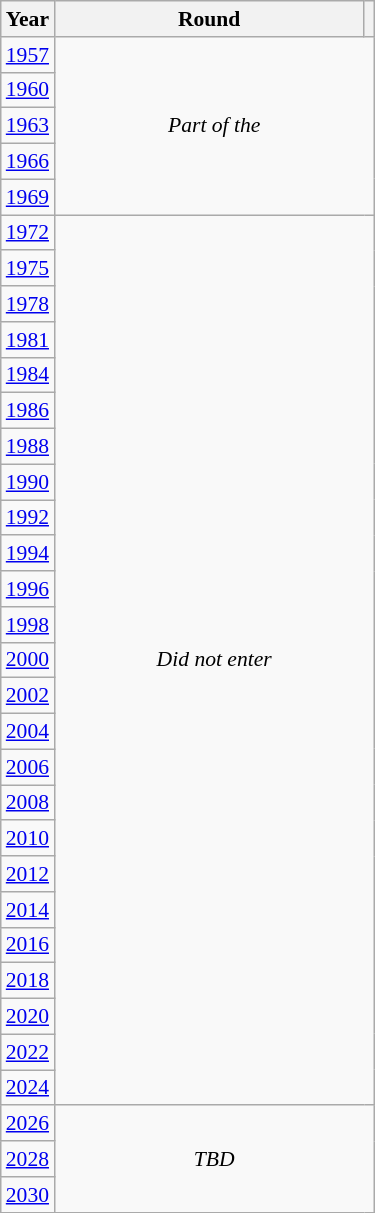<table class="wikitable" style="text-align: center; font-size:90%">
<tr>
<th>Year</th>
<th style="width:200px">Round</th>
<th></th>
</tr>
<tr>
<td><a href='#'>1957</a></td>
<td colspan="2" rowspan="5"><em>Part of the </em></td>
</tr>
<tr>
<td><a href='#'>1960</a></td>
</tr>
<tr>
<td><a href='#'>1963</a></td>
</tr>
<tr>
<td><a href='#'>1966</a></td>
</tr>
<tr>
<td><a href='#'>1969</a></td>
</tr>
<tr>
<td><a href='#'>1972</a></td>
<td colspan="2" rowspan="25"><em>Did not enter</em></td>
</tr>
<tr>
<td><a href='#'>1975</a></td>
</tr>
<tr>
<td><a href='#'>1978</a></td>
</tr>
<tr>
<td><a href='#'>1981</a></td>
</tr>
<tr>
<td><a href='#'>1984</a></td>
</tr>
<tr>
<td><a href='#'>1986</a></td>
</tr>
<tr>
<td><a href='#'>1988</a></td>
</tr>
<tr>
<td><a href='#'>1990</a></td>
</tr>
<tr>
<td><a href='#'>1992</a></td>
</tr>
<tr>
<td><a href='#'>1994</a></td>
</tr>
<tr>
<td><a href='#'>1996</a></td>
</tr>
<tr>
<td><a href='#'>1998</a></td>
</tr>
<tr>
<td><a href='#'>2000</a></td>
</tr>
<tr>
<td><a href='#'>2002</a></td>
</tr>
<tr>
<td><a href='#'>2004</a></td>
</tr>
<tr>
<td><a href='#'>2006</a></td>
</tr>
<tr>
<td><a href='#'>2008</a></td>
</tr>
<tr>
<td><a href='#'>2010</a></td>
</tr>
<tr>
<td><a href='#'>2012</a></td>
</tr>
<tr>
<td><a href='#'>2014</a></td>
</tr>
<tr>
<td><a href='#'>2016</a></td>
</tr>
<tr>
<td><a href='#'>2018</a></td>
</tr>
<tr>
<td><a href='#'>2020</a></td>
</tr>
<tr>
<td><a href='#'>2022</a></td>
</tr>
<tr>
<td><a href='#'>2024</a></td>
</tr>
<tr>
<td><a href='#'>2026</a></td>
<td colspan="2" rowspan="3"><em>TBD</em></td>
</tr>
<tr>
<td><a href='#'>2028</a></td>
</tr>
<tr>
<td><a href='#'>2030</a></td>
</tr>
</table>
